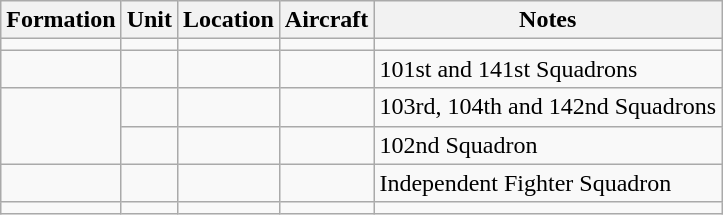<table class="wikitable">
<tr>
<th scope="col">Formation</th>
<th scope="col">Unit</th>
<th scope="col">Location</th>
<th scope="col">Aircraft</th>
<th scope="col">Notes</th>
</tr>
<tr>
<td rowspan=1></td>
<td></td>
<td></td>
<td></td>
<td></td>
</tr>
<tr>
<td rowspan=1></td>
<td></td>
<td></td>
<td></td>
<td>101st and 141st Squadrons</td>
</tr>
<tr>
<td rowspan=2></td>
<td></td>
<td></td>
<td></td>
<td>103rd, 104th and 142nd Squadrons</td>
</tr>
<tr>
<td></td>
<td></td>
<td></td>
<td>102nd Squadron</td>
</tr>
<tr>
<td rowspan=1></td>
<td></td>
<td></td>
<td></td>
<td>Independent Fighter Squadron</td>
</tr>
<tr>
<td rowspan=1></td>
<td></td>
<td></td>
<td></td>
<td></td>
</tr>
</table>
